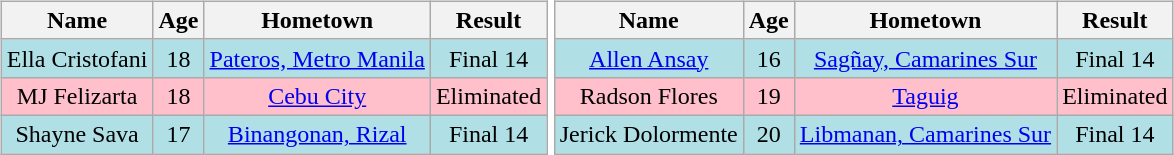<table>
<tr>
<td><br><table class="wikitable sortable nowrap" style="margin:auto; text-align:center">
<tr>
<th scope="col">Name</th>
<th scope="col">Age</th>
<th scope="col">Hometown</th>
<th scope="col">Result</th>
</tr>
<tr>
<td bgcolor= #b0e0e6>Ella Cristofani</td>
<td bgcolor= #b0e0e6>18</td>
<td bgcolor= #b0e0e6><a href='#'>Pateros, Metro Manila</a></td>
<td bgcolor= #b0e0e6>Final 14</td>
</tr>
<tr>
<td bgcolor=pink>MJ Felizarta</td>
<td bgcolor=pink>18</td>
<td bgcolor=pink><a href='#'>Cebu City</a></td>
<td bgcolor=pink>Eliminated</td>
</tr>
<tr>
<td bgcolor= #b0e0e6>Shayne Sava</td>
<td bgcolor= #b0e0e6>17</td>
<td bgcolor= #b0e0e6><a href='#'>Binangonan, Rizal</a></td>
<td bgcolor= #b0e0e6>Final 14</td>
</tr>
</table>
</td>
<td><br><table class="wikitable sortable nowrap" style="margin:auto; text-align:center">
<tr>
<th scope="col">Name</th>
<th scope="col">Age</th>
<th scope="col">Hometown</th>
<th scope="col">Result</th>
</tr>
<tr>
<td bgcolor= #b0e0e6><a href='#'>Allen Ansay</a></td>
<td bgcolor= #b0e0e6>16</td>
<td bgcolor= #b0e0e6><a href='#'>Sagñay, Camarines Sur</a></td>
<td bgcolor= #b0e0e6>Final 14</td>
</tr>
<tr>
<td bgcolor=pink>Radson Flores</td>
<td bgcolor=pink>19</td>
<td bgcolor=pink><a href='#'>Taguig</a></td>
<td bgcolor=pink>Eliminated</td>
</tr>
<tr>
<td bgcolor= #b0e0e6>Jerick Dolormente</td>
<td bgcolor= #b0e0e6>20</td>
<td bgcolor= #b0e0e6><a href='#'>Libmanan, Camarines Sur</a></td>
<td bgcolor= #b0e0e6>Final 14</td>
</tr>
</table>
</td>
</tr>
</table>
